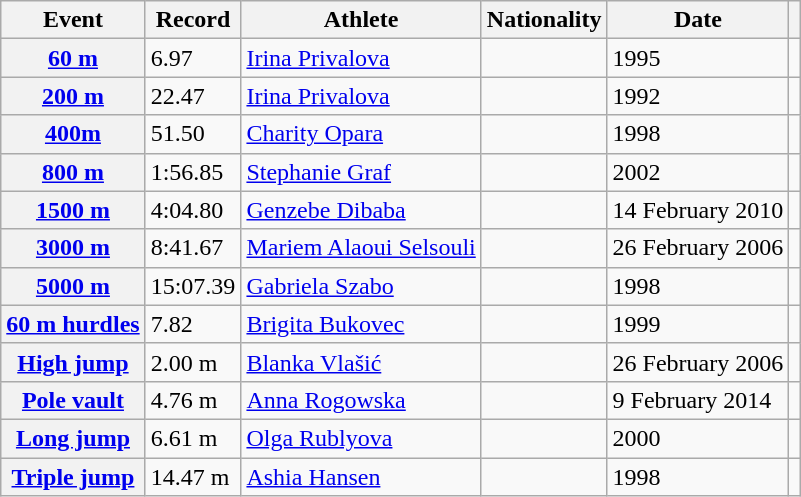<table class="wikitable plainrowheaders sticky-header">
<tr>
<th scope="col">Event</th>
<th scope="col">Record</th>
<th scope="col">Athlete</th>
<th scope="col">Nationality</th>
<th scope="col">Date</th>
<th scope="col"></th>
</tr>
<tr>
<th scope="row"><a href='#'>60 m</a></th>
<td>6.97</td>
<td><a href='#'>Irina Privalova</a></td>
<td></td>
<td>1995</td>
<td></td>
</tr>
<tr>
<th scope="row"><a href='#'>200 m</a></th>
<td>22.47</td>
<td><a href='#'>Irina Privalova</a></td>
<td></td>
<td>1992</td>
<td></td>
</tr>
<tr>
<th scope="row"><a href='#'>400m</a></th>
<td>51.50</td>
<td><a href='#'>Charity Opara</a></td>
<td></td>
<td>1998</td>
<td></td>
</tr>
<tr>
<th scope="row"><a href='#'>800 m</a></th>
<td>1:56.85</td>
<td><a href='#'>Stephanie Graf</a></td>
<td></td>
<td>2002</td>
<td></td>
</tr>
<tr>
<th scope="row"><a href='#'>1500 m</a></th>
<td>4:04.80</td>
<td><a href='#'>Genzebe Dibaba</a></td>
<td></td>
<td>14 February 2010</td>
<td></td>
</tr>
<tr>
<th scope="row"><a href='#'>3000 m</a></th>
<td>8:41.67</td>
<td><a href='#'>Mariem Alaoui Selsouli</a></td>
<td></td>
<td>26 February 2006</td>
<td></td>
</tr>
<tr>
<th scope="row"><a href='#'>5000 m</a></th>
<td>15:07.39</td>
<td><a href='#'>Gabriela Szabo</a></td>
<td></td>
<td>1998</td>
<td></td>
</tr>
<tr>
<th scope="row"><a href='#'>60 m hurdles</a></th>
<td>7.82</td>
<td><a href='#'>Brigita Bukovec</a></td>
<td></td>
<td>1999</td>
<td></td>
</tr>
<tr>
<th scope="row"><a href='#'>High jump</a></th>
<td>2.00 m</td>
<td><a href='#'>Blanka Vlašić</a></td>
<td></td>
<td>26 February 2006</td>
<td></td>
</tr>
<tr>
<th scope="row"><a href='#'>Pole vault</a></th>
<td>4.76 m</td>
<td><a href='#'>Anna Rogowska</a></td>
<td></td>
<td>9 February 2014</td>
<td></td>
</tr>
<tr>
<th scope="row"><a href='#'>Long jump</a></th>
<td>6.61 m</td>
<td><a href='#'>Olga Rublyova</a></td>
<td></td>
<td>2000</td>
<td></td>
</tr>
<tr>
<th scope="row"><a href='#'>Triple jump</a></th>
<td>14.47 m</td>
<td><a href='#'>Ashia Hansen</a></td>
<td></td>
<td>1998</td>
<td></td>
</tr>
</table>
